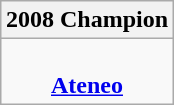<table class=wikitable style="text-align:center; margin:auto">
<tr>
<th>2008 Champion</th>
</tr>
<tr>
<td><br> <strong><a href='#'>Ateneo</a></strong><br></td>
</tr>
</table>
